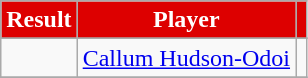<table class="wikitable" style="text-align:left">
<tr>
<th style="background:#DD0000; color:#FFFFFF; ">Result</th>
<th style="background:#DD0000;color:#FFFFFF; ">Player</th>
<th style="background:#DD0000; color:#FFFFFF; "></th>
</tr>
<tr>
</tr>
<tr>
<td></td>
<td> <a href='#'>Callum Hudson-Odoi</a></td>
<td></td>
</tr>
<tr>
</tr>
</table>
